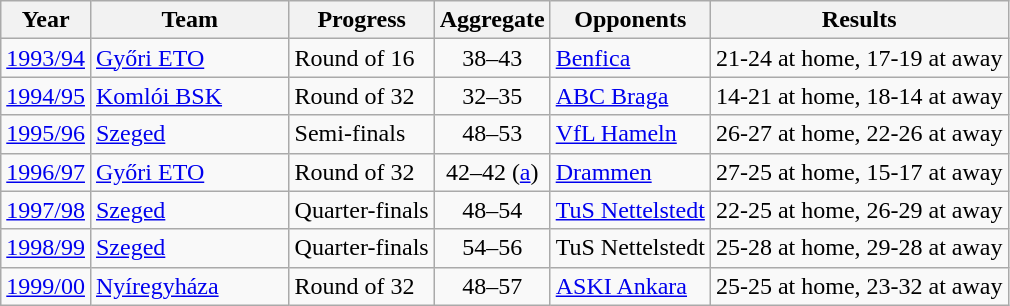<table class="wikitable sortable">
<tr>
<th>Year</th>
<th width="125">Team</th>
<th>Progress</th>
<th>Aggregate</th>
<th>Opponents</th>
<th>Results</th>
</tr>
<tr>
<td><a href='#'>1993/94</a></td>
<td><a href='#'>Győri ETO</a></td>
<td>Round of 16</td>
<td align=center>38–43</td>
<td> <a href='#'>Benfica</a></td>
<td>21-24 at home, 17-19 at away</td>
</tr>
<tr>
<td><a href='#'>1994/95</a></td>
<td><a href='#'>Komlói BSK</a></td>
<td>Round of 32</td>
<td align=center>32–35</td>
<td> <a href='#'>ABC Braga</a></td>
<td>14-21 at home, 18-14 at away</td>
</tr>
<tr>
<td><a href='#'>1995/96</a></td>
<td><a href='#'>Szeged</a></td>
<td>Semi-finals</td>
<td align=center>48–53</td>
<td> <a href='#'>VfL Hameln</a></td>
<td>26-27 at home, 22-26 at away</td>
</tr>
<tr>
<td><a href='#'>1996/97</a></td>
<td><a href='#'>Győri ETO</a></td>
<td>Round of 32</td>
<td align=center>42–42 (<a href='#'>a</a>)</td>
<td> <a href='#'>Drammen</a></td>
<td>27-25 at home, 15-17 at away</td>
</tr>
<tr>
<td><a href='#'>1997/98</a></td>
<td><a href='#'>Szeged</a></td>
<td>Quarter-finals</td>
<td align=center>48–54</td>
<td> <a href='#'>TuS Nettelstedt</a></td>
<td>22-25 at home, 26-29 at away</td>
</tr>
<tr>
<td><a href='#'>1998/99</a></td>
<td><a href='#'>Szeged</a></td>
<td>Quarter-finals</td>
<td align=center>54–56</td>
<td> TuS Nettelstedt</td>
<td>25-28 at home, 29-28 at away</td>
</tr>
<tr>
<td><a href='#'>1999/00</a></td>
<td><a href='#'>Nyíregyháza</a></td>
<td>Round of 32</td>
<td align=center>48–57</td>
<td> <a href='#'>ASKI Ankara</a></td>
<td>25-25 at home, 23-32 at away</td>
</tr>
</table>
